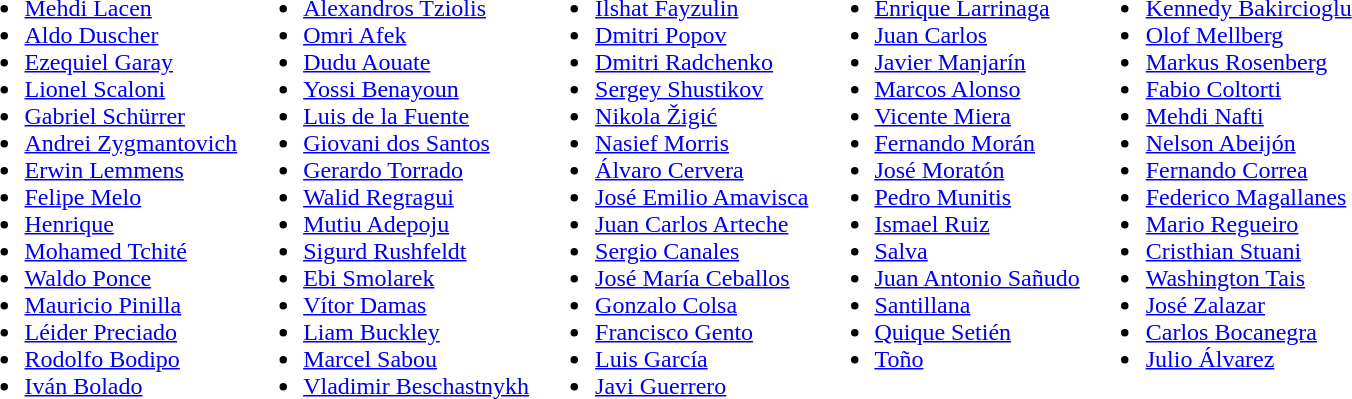<table>
<tr style="vertical-align: top;">
<td><br><ul><li> <a href='#'>Mehdi Lacen</a></li><li> <a href='#'>Aldo Duscher</a></li><li> <a href='#'>Ezequiel Garay</a></li><li> <a href='#'>Lionel Scaloni</a></li><li> <a href='#'>Gabriel Schürrer</a></li><li> <a href='#'>Andrei Zygmantovich</a></li><li> <a href='#'>Erwin Lemmens</a></li><li> <a href='#'>Felipe Melo</a></li><li> <a href='#'>Henrique</a></li><li> <a href='#'>Mohamed Tchité</a></li><li> <a href='#'>Waldo Ponce</a></li><li> <a href='#'>Mauricio Pinilla</a></li><li> <a href='#'>Léider Preciado</a></li><li> <a href='#'>Rodolfo Bodipo</a></li><li> <a href='#'>Iván Bolado</a></li></ul></td>
<td><br><ul><li> <a href='#'>Alexandros Tziolis</a></li><li> <a href='#'>Omri Afek</a></li><li> <a href='#'>Dudu Aouate</a></li><li> <a href='#'>Yossi Benayoun</a></li><li> <a href='#'>Luis de la Fuente</a></li><li> <a href='#'>Giovani dos Santos</a></li><li> <a href='#'>Gerardo Torrado</a></li><li> <a href='#'>Walid Regragui</a></li><li> <a href='#'>Mutiu Adepoju</a></li><li> <a href='#'>Sigurd Rushfeldt</a></li><li> <a href='#'>Ebi Smolarek</a></li><li> <a href='#'>Vítor Damas</a></li><li> <a href='#'>Liam Buckley</a></li><li> <a href='#'>Marcel Sabou</a></li><li> <a href='#'>Vladimir Beschastnykh</a></li></ul></td>
<td><br><ul><li> <a href='#'>Ilshat Fayzulin</a></li><li> <a href='#'>Dmitri Popov</a></li><li> <a href='#'>Dmitri Radchenko</a></li><li> <a href='#'>Sergey Shustikov</a></li><li> <a href='#'>Nikola Žigić</a></li><li> <a href='#'>Nasief Morris</a></li><li> <a href='#'>Álvaro Cervera</a></li><li> <a href='#'>José Emilio Amavisca</a></li><li> <a href='#'>Juan Carlos Arteche</a></li><li> <a href='#'>Sergio Canales</a></li><li> <a href='#'>José María Ceballos</a></li><li> <a href='#'>Gonzalo Colsa</a></li><li> <a href='#'>Francisco Gento</a></li><li> <a href='#'>Luis García</a></li><li> <a href='#'>Javi Guerrero</a></li></ul></td>
<td><br><ul><li> <a href='#'>Enrique Larrinaga</a></li><li> <a href='#'>Juan Carlos</a></li><li> <a href='#'>Javier Manjarín</a></li><li> <a href='#'>Marcos Alonso</a></li><li> <a href='#'>Vicente Miera</a></li><li> <a href='#'>Fernando Morán</a></li><li> <a href='#'>José Moratón</a></li><li> <a href='#'>Pedro Munitis</a></li><li> <a href='#'>Ismael Ruiz</a></li><li> <a href='#'>Salva</a></li><li> <a href='#'>Juan Antonio Sañudo</a></li><li> <a href='#'>Santillana</a></li><li> <a href='#'>Quique Setién</a></li><li> <a href='#'>Toño</a></li></ul></td>
<td><br><ul><li> <a href='#'>Kennedy Bakircioglu</a></li><li> <a href='#'>Olof Mellberg</a></li><li> <a href='#'>Markus Rosenberg</a></li><li> <a href='#'>Fabio Coltorti</a></li><li> <a href='#'>Mehdi Nafti</a></li><li> <a href='#'>Nelson Abeijón</a></li><li> <a href='#'>Fernando Correa</a></li><li> <a href='#'>Federico Magallanes</a></li><li> <a href='#'>Mario Regueiro</a></li><li> <a href='#'>Cristhian Stuani</a></li><li> <a href='#'>Washington Tais</a></li><li> <a href='#'>José Zalazar</a></li><li> <a href='#'>Carlos Bocanegra</a></li><li> <a href='#'>Julio Álvarez</a></li></ul></td>
</tr>
</table>
